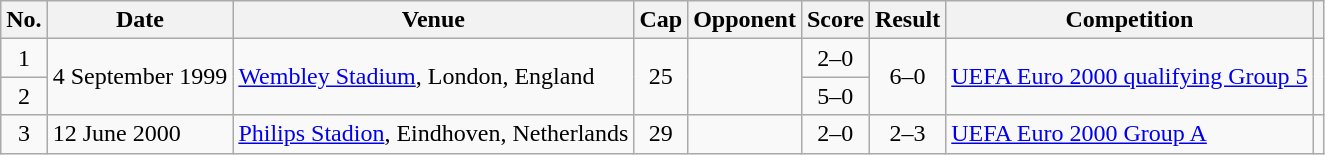<table class="wikitable sortable">
<tr>
<th scope="col">No.</th>
<th scope="col">Date</th>
<th scope="col">Venue</th>
<th scope="col">Cap</th>
<th scope="col">Opponent</th>
<th scope="col">Score</th>
<th scope="col">Result</th>
<th scope="col">Competition</th>
<th scope="col" class="unsortable"></th>
</tr>
<tr>
<td style="text-align: center;">1</td>
<td rowspan="2">4 September 1999</td>
<td rowspan="2"><a href='#'>Wembley Stadium</a>, London, England</td>
<td rowspan="2" style="text-align: center;">25</td>
<td rowspan="2"></td>
<td style="text-align: center;">2–0</td>
<td rowspan="2" style="text-align: center;">6–0</td>
<td rowspan="2"><a href='#'>UEFA Euro 2000 qualifying Group 5</a></td>
<td rowspan="2" style="text-align: center;"></td>
</tr>
<tr>
<td style="text-align: center;">2</td>
<td style="text-align: center;">5–0</td>
</tr>
<tr>
<td style="text-align: center;">3</td>
<td>12 June 2000</td>
<td><a href='#'>Philips Stadion</a>, Eindhoven, Netherlands</td>
<td rowspan="2" style="text-align: center;">29</td>
<td></td>
<td style="text-align:center">2–0</td>
<td style="text-align:center">2–3</td>
<td><a href='#'>UEFA Euro 2000 Group A</a></td>
<td style="text-align: center;"></td>
</tr>
</table>
